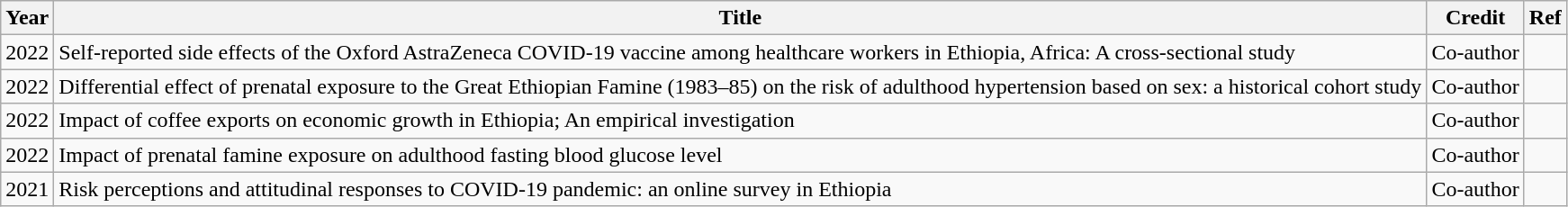<table class="wikitable">
<tr>
<th>Year</th>
<th>Title</th>
<th>Credit</th>
<th>Ref</th>
</tr>
<tr>
<td>2022</td>
<td>Self-reported side effects of the Oxford AstraZeneca COVID-19 vaccine among healthcare workers in Ethiopia, Africa: A cross-sectional study</td>
<td>Co-author</td>
<td></td>
</tr>
<tr>
<td>2022</td>
<td>Differential effect of prenatal exposure to the Great Ethiopian Famine (1983–85) on the risk of adulthood hypertension based on sex: a historical cohort study</td>
<td>Co-author</td>
<td></td>
</tr>
<tr>
<td>2022</td>
<td>Impact of coffee exports on economic growth in Ethiopia; An empirical investigation</td>
<td>Co-author</td>
<td></td>
</tr>
<tr>
<td>2022</td>
<td>Impact of prenatal famine exposure on adulthood fasting blood glucose level</td>
<td>Co-author</td>
<td></td>
</tr>
<tr>
<td>2021</td>
<td>Risk perceptions and attitudinal responses to COVID-19 pandemic: an online survey in Ethiopia</td>
<td>Co-author</td>
<td></td>
</tr>
</table>
